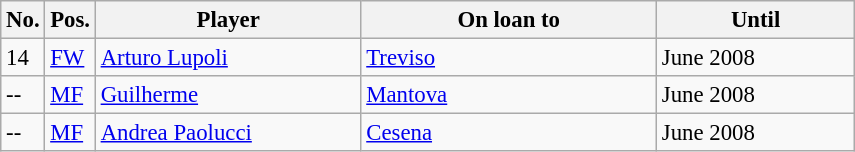<table class="wikitable" style="font-size:95%;">
<tr>
<th width=20px>No.</th>
<th width=20px>Pos.</th>
<th width=170px>Player</th>
<th width=190px>On loan to</th>
<th width=125px>Until</th>
</tr>
<tr>
<td>14</td>
<td><a href='#'>FW</a></td>
<td> <a href='#'>Arturo Lupoli</a></td>
<td><a href='#'>Treviso</a></td>
<td>June 2008 </td>
</tr>
<tr>
<td>--</td>
<td><a href='#'>MF</a></td>
<td> <a href='#'>Guilherme</a></td>
<td><a href='#'>Mantova</a></td>
<td>June 2008 </td>
</tr>
<tr>
<td>--</td>
<td><a href='#'>MF</a></td>
<td> <a href='#'>Andrea Paolucci</a></td>
<td><a href='#'>Cesena</a></td>
<td>June 2008 </td>
</tr>
</table>
